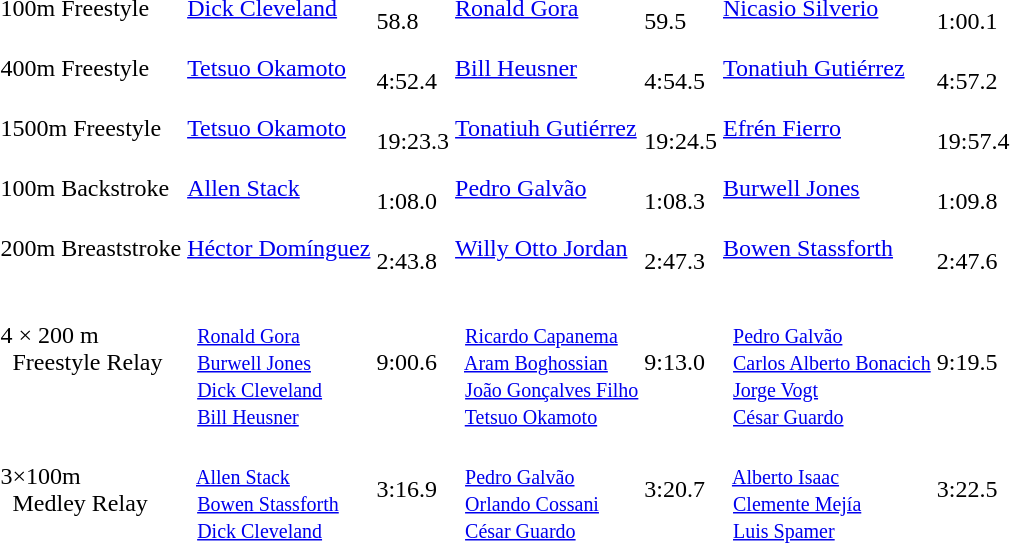<table>
<tr>
<td>100m Freestyle <br>  </td>
<td><a href='#'>Dick Cleveland</a> <small><br>   </small></td>
<td>58.8</td>
<td><a href='#'>Ronald Gora</a> <small><br>   </small></td>
<td>59.5</td>
<td><a href='#'>Nicasio Silverio</a> <small><br>   </small></td>
<td>1:00.1</td>
</tr>
<tr>
<td>400m Freestyle <br>  </td>
<td><a href='#'>Tetsuo Okamoto</a> <small><br>   </small></td>
<td>4:52.4</td>
<td><a href='#'>Bill Heusner</a> <small><br>   </small></td>
<td>4:54.5</td>
<td><a href='#'>Tonatiuh Gutiérrez</a> <small><br>   </small></td>
<td>4:57.2</td>
</tr>
<tr>
<td>1500m Freestyle <br>  </td>
<td><a href='#'>Tetsuo Okamoto</a> <small><br>   </small></td>
<td>19:23.3</td>
<td><a href='#'>Tonatiuh Gutiérrez</a> <small><br>   </small></td>
<td>19:24.5</td>
<td><a href='#'>Efrén Fierro</a> <small><br>   </small></td>
<td>19:57.4</td>
</tr>
<tr>
<td>100m Backstroke <br>  </td>
<td><a href='#'>Allen Stack</a> <small><br>   </small></td>
<td>1:08.0</td>
<td><a href='#'>Pedro Galvão</a> <small><br>   </small></td>
<td>1:08.3</td>
<td><a href='#'>Burwell Jones</a> <small><br>   </small></td>
<td>1:09.8</td>
</tr>
<tr>
<td>200m Breaststroke <br>  </td>
<td><a href='#'>Héctor Domínguez</a> <small><br>   </small></td>
<td>2:43.8</td>
<td><a href='#'>Willy Otto Jordan</a> <small><br>   </small></td>
<td>2:47.3</td>
<td><a href='#'>Bowen Stassforth</a> <small><br>   </small></td>
<td>2:47.6</td>
</tr>
<tr>
<td>4 × 200 m <br>  Freestyle Relay <br>  </td>
<td> <small><br>   <a href='#'>Ronald Gora</a><br>   <a href='#'>Burwell Jones</a><br>   <a href='#'>Dick Cleveland</a><br>   <a href='#'>Bill Heusner</a> </small></td>
<td>9:00.6</td>
<td> <small><br>   <a href='#'>Ricardo Capanema</a><br>   <a href='#'>Aram Boghossian</a><br>   <a href='#'>João Gonçalves Filho</a><br>   <a href='#'>Tetsuo Okamoto</a> </small></td>
<td>9:13.0</td>
<td> <small><br>   <a href='#'>Pedro Galvão</a><br>   <a href='#'>Carlos Alberto Bonacich</a><br>   <a href='#'>Jorge Vogt</a><br>   <a href='#'>César Guardo</a> </small></td>
<td>9:19.5</td>
</tr>
<tr>
<td>3×100m <br>  Medley Relay</td>
<td> <small><br>   <a href='#'>Allen Stack</a><br>   <a href='#'>Bowen Stassforth</a><br>   <a href='#'>Dick Cleveland</a> </small></td>
<td>3:16.9</td>
<td> <small><br>   <a href='#'>Pedro Galvão</a><br>   <a href='#'>Orlando Cossani</a><br>   <a href='#'>César Guardo</a> </small></td>
<td>3:20.7</td>
<td> <small><br>   <a href='#'>Alberto Isaac</a><br>   <a href='#'>Clemente Mejía</a><br>   <a href='#'>Luis Spamer</a> </small></td>
<td>3:22.5</td>
</tr>
</table>
